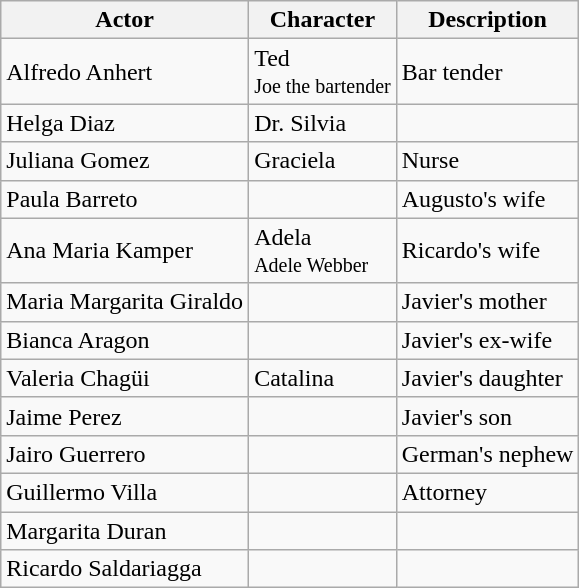<table class="wikitable">
<tr>
<th>Actor</th>
<th>Character</th>
<th>Description</th>
</tr>
<tr>
<td>Alfredo Anhert</td>
<td>Ted<br><small>Joe the bartender</small></td>
<td>Bar tender</td>
</tr>
<tr>
<td>Helga Diaz</td>
<td>Dr. Silvia</td>
<td></td>
</tr>
<tr>
<td>Juliana Gomez</td>
<td>Graciela</td>
<td>Nurse</td>
</tr>
<tr>
<td>Paula Barreto</td>
<td></td>
<td>Augusto's wife</td>
</tr>
<tr>
<td>Ana Maria Kamper</td>
<td>Adela<br><small>Adele Webber</small></td>
<td>Ricardo's wife</td>
</tr>
<tr>
<td>Maria Margarita Giraldo</td>
<td></td>
<td>Javier's mother</td>
</tr>
<tr>
<td>Bianca Aragon</td>
<td></td>
<td>Javier's ex-wife</td>
</tr>
<tr>
<td>Valeria Chagüi</td>
<td>Catalina</td>
<td>Javier's daughter</td>
</tr>
<tr>
<td>Jaime Perez</td>
<td></td>
<td>Javier's son</td>
</tr>
<tr>
<td>Jairo Guerrero</td>
<td></td>
<td>German's nephew</td>
</tr>
<tr>
<td>Guillermo Villa</td>
<td></td>
<td>Attorney</td>
</tr>
<tr>
<td>Margarita Duran</td>
<td></td>
<td></td>
</tr>
<tr>
<td>Ricardo Saldariagga</td>
<td></td>
<td></td>
</tr>
</table>
